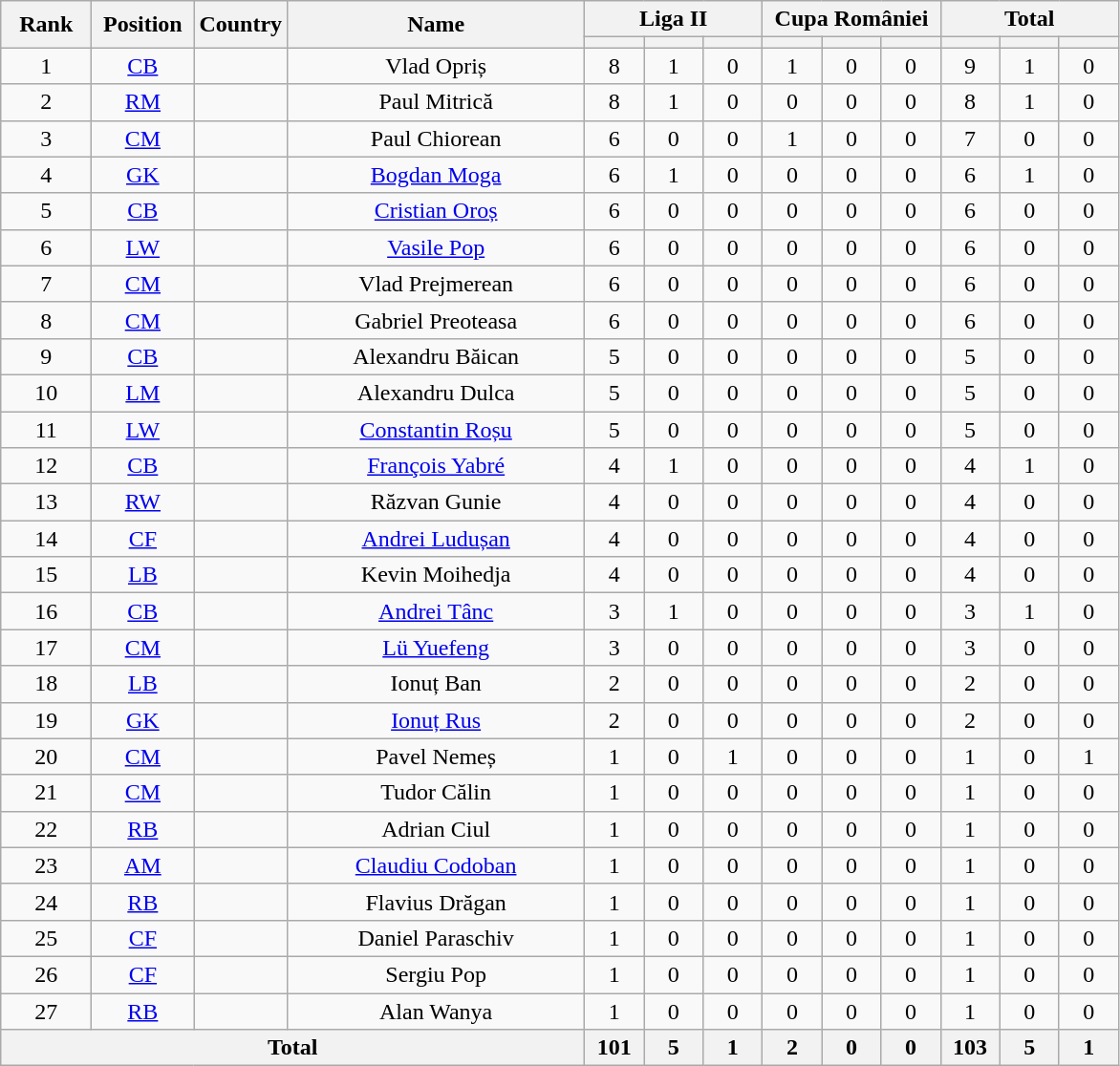<table class="wikitable" style="text-align:center;">
<tr>
<th rowspan="2" style="width:56px;">Rank</th>
<th rowspan="2" style="width:64px;">Position</th>
<th rowspan="2" style="width:56px;">Country</th>
<th rowspan="2" style="width:200px;">Name</th>
<th colspan="3" style="width:84px;">Liga II</th>
<th colspan="3" style="width:84px;">Cupa României</th>
<th colspan="3" style="width:84px;">Total</th>
</tr>
<tr>
<th style="width:34px;"></th>
<th style="width:34px;"></th>
<th style="width:34px;"></th>
<th style="width:34px;"></th>
<th style="width:34px;"></th>
<th style="width:34px;"></th>
<th style="width:34px;"></th>
<th style="width:34px;"></th>
<th style="width:34px;"></th>
</tr>
<tr>
<td>1</td>
<td><a href='#'>CB</a></td>
<td></td>
<td>Vlad Opriș</td>
<td>8</td>
<td>1</td>
<td>0</td>
<td>1</td>
<td>0</td>
<td>0</td>
<td>9</td>
<td>1</td>
<td>0</td>
</tr>
<tr>
<td>2</td>
<td><a href='#'>RM</a></td>
<td></td>
<td>Paul Mitrică</td>
<td>8</td>
<td>1</td>
<td>0</td>
<td>0</td>
<td>0</td>
<td>0</td>
<td>8</td>
<td>1</td>
<td>0</td>
</tr>
<tr>
<td>3</td>
<td><a href='#'>CM</a></td>
<td></td>
<td>Paul Chiorean</td>
<td>6</td>
<td>0</td>
<td>0</td>
<td>1</td>
<td>0</td>
<td>0</td>
<td>7</td>
<td>0</td>
<td>0</td>
</tr>
<tr>
<td>4</td>
<td><a href='#'>GK</a></td>
<td></td>
<td><a href='#'>Bogdan Moga</a></td>
<td>6</td>
<td>1</td>
<td>0</td>
<td>0</td>
<td>0</td>
<td>0</td>
<td>6</td>
<td>1</td>
<td>0</td>
</tr>
<tr>
<td>5</td>
<td><a href='#'>CB</a></td>
<td></td>
<td><a href='#'>Cristian Oroș</a></td>
<td>6</td>
<td>0</td>
<td>0</td>
<td>0</td>
<td>0</td>
<td>0</td>
<td>6</td>
<td>0</td>
<td>0</td>
</tr>
<tr>
<td>6</td>
<td><a href='#'>LW</a></td>
<td></td>
<td><a href='#'>Vasile Pop</a></td>
<td>6</td>
<td>0</td>
<td>0</td>
<td>0</td>
<td>0</td>
<td>0</td>
<td>6</td>
<td>0</td>
<td>0</td>
</tr>
<tr>
<td>7</td>
<td><a href='#'>CM</a></td>
<td></td>
<td>Vlad Prejmerean</td>
<td>6</td>
<td>0</td>
<td>0</td>
<td>0</td>
<td>0</td>
<td>0</td>
<td>6</td>
<td>0</td>
<td>0</td>
</tr>
<tr>
<td>8</td>
<td><a href='#'>CM</a></td>
<td></td>
<td>Gabriel Preoteasa</td>
<td>6</td>
<td>0</td>
<td>0</td>
<td>0</td>
<td>0</td>
<td>0</td>
<td>6</td>
<td>0</td>
<td>0</td>
</tr>
<tr>
<td>9</td>
<td><a href='#'>CB</a></td>
<td></td>
<td>Alexandru Băican</td>
<td>5</td>
<td>0</td>
<td>0</td>
<td>0</td>
<td>0</td>
<td>0</td>
<td>5</td>
<td>0</td>
<td>0</td>
</tr>
<tr>
<td>10</td>
<td><a href='#'>LM</a></td>
<td></td>
<td>Alexandru Dulca</td>
<td>5</td>
<td>0</td>
<td>0</td>
<td>0</td>
<td>0</td>
<td>0</td>
<td>5</td>
<td>0</td>
<td>0</td>
</tr>
<tr>
<td>11</td>
<td><a href='#'>LW</a></td>
<td></td>
<td><a href='#'>Constantin Roșu</a></td>
<td>5</td>
<td>0</td>
<td>0</td>
<td>0</td>
<td>0</td>
<td>0</td>
<td>5</td>
<td>0</td>
<td>0</td>
</tr>
<tr>
<td>12</td>
<td><a href='#'>CB</a></td>
<td></td>
<td><a href='#'>François Yabré</a></td>
<td>4</td>
<td>1</td>
<td>0</td>
<td>0</td>
<td>0</td>
<td>0</td>
<td>4</td>
<td>1</td>
<td>0</td>
</tr>
<tr>
<td>13</td>
<td><a href='#'>RW</a></td>
<td></td>
<td>Răzvan Gunie</td>
<td>4</td>
<td>0</td>
<td>0</td>
<td>0</td>
<td>0</td>
<td>0</td>
<td>4</td>
<td>0</td>
<td>0</td>
</tr>
<tr>
<td>14</td>
<td><a href='#'>CF</a></td>
<td></td>
<td><a href='#'>Andrei Ludușan</a></td>
<td>4</td>
<td>0</td>
<td>0</td>
<td>0</td>
<td>0</td>
<td>0</td>
<td>4</td>
<td>0</td>
<td>0</td>
</tr>
<tr>
<td>15</td>
<td><a href='#'>LB</a></td>
<td></td>
<td>Kevin Moihedja</td>
<td>4</td>
<td>0</td>
<td>0</td>
<td>0</td>
<td>0</td>
<td>0</td>
<td>4</td>
<td>0</td>
<td>0</td>
</tr>
<tr>
<td>16</td>
<td><a href='#'>CB</a></td>
<td></td>
<td><a href='#'>Andrei Tânc</a></td>
<td>3</td>
<td>1</td>
<td>0</td>
<td>0</td>
<td>0</td>
<td>0</td>
<td>3</td>
<td>1</td>
<td>0</td>
</tr>
<tr>
<td>17</td>
<td><a href='#'>CM</a></td>
<td></td>
<td><a href='#'>Lü Yuefeng</a></td>
<td>3</td>
<td>0</td>
<td>0</td>
<td>0</td>
<td>0</td>
<td>0</td>
<td>3</td>
<td>0</td>
<td>0</td>
</tr>
<tr>
<td>18</td>
<td><a href='#'>LB</a></td>
<td></td>
<td>Ionuț Ban</td>
<td>2</td>
<td>0</td>
<td>0</td>
<td>0</td>
<td>0</td>
<td>0</td>
<td>2</td>
<td>0</td>
<td>0</td>
</tr>
<tr>
<td>19</td>
<td><a href='#'>GK</a></td>
<td></td>
<td><a href='#'>Ionuț Rus</a></td>
<td>2</td>
<td>0</td>
<td>0</td>
<td>0</td>
<td>0</td>
<td>0</td>
<td>2</td>
<td>0</td>
<td>0</td>
</tr>
<tr>
<td>20</td>
<td><a href='#'>CM</a></td>
<td></td>
<td>Pavel Nemeș</td>
<td>1</td>
<td>0</td>
<td>1</td>
<td>0</td>
<td>0</td>
<td>0</td>
<td>1</td>
<td>0</td>
<td>1</td>
</tr>
<tr>
<td>21</td>
<td><a href='#'>CM</a></td>
<td></td>
<td>Tudor Călin</td>
<td>1</td>
<td>0</td>
<td>0</td>
<td>0</td>
<td>0</td>
<td>0</td>
<td>1</td>
<td>0</td>
<td>0</td>
</tr>
<tr>
<td>22</td>
<td><a href='#'>RB</a></td>
<td></td>
<td>Adrian Ciul</td>
<td>1</td>
<td>0</td>
<td>0</td>
<td>0</td>
<td>0</td>
<td>0</td>
<td>1</td>
<td>0</td>
<td>0</td>
</tr>
<tr>
<td>23</td>
<td><a href='#'>AM</a></td>
<td></td>
<td><a href='#'>Claudiu Codoban</a></td>
<td>1</td>
<td>0</td>
<td>0</td>
<td>0</td>
<td>0</td>
<td>0</td>
<td>1</td>
<td>0</td>
<td>0</td>
</tr>
<tr>
<td>24</td>
<td><a href='#'>RB</a></td>
<td></td>
<td>Flavius Drăgan</td>
<td>1</td>
<td>0</td>
<td>0</td>
<td>0</td>
<td>0</td>
<td>0</td>
<td>1</td>
<td>0</td>
<td>0</td>
</tr>
<tr>
<td>25</td>
<td><a href='#'>CF</a></td>
<td></td>
<td>Daniel Paraschiv</td>
<td>1</td>
<td>0</td>
<td>0</td>
<td>0</td>
<td>0</td>
<td>0</td>
<td>1</td>
<td>0</td>
<td>0</td>
</tr>
<tr>
<td>26</td>
<td><a href='#'>CF</a></td>
<td></td>
<td>Sergiu Pop</td>
<td>1</td>
<td>0</td>
<td>0</td>
<td>0</td>
<td>0</td>
<td>0</td>
<td>1</td>
<td>0</td>
<td>0</td>
</tr>
<tr>
<td>27</td>
<td><a href='#'>RB</a></td>
<td></td>
<td>Alan Wanya</td>
<td>1</td>
<td>0</td>
<td>0</td>
<td>0</td>
<td>0</td>
<td>0</td>
<td>1</td>
<td>0</td>
<td>0</td>
</tr>
<tr>
<th colspan="4">Total</th>
<th>101</th>
<th>5</th>
<th>1</th>
<th>2</th>
<th>0</th>
<th>0</th>
<th>103</th>
<th>5</th>
<th>1</th>
</tr>
</table>
